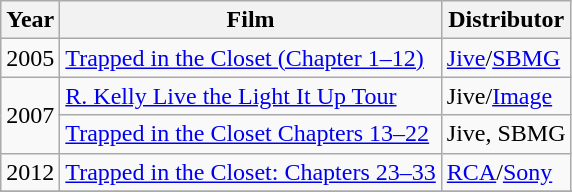<table class="wikitable">
<tr>
<th>Year</th>
<th>Film</th>
<th>Distributor</th>
</tr>
<tr>
<td>2005</td>
<td><a href='#'>Trapped in the Closet (Chapter 1–12)</a></td>
<td><a href='#'>Jive</a>/<a href='#'>SBMG</a></td>
</tr>
<tr>
<td rowspan=2>2007</td>
<td><a href='#'>R. Kelly Live the Light It Up Tour</a></td>
<td>Jive/<a href='#'>Image</a></td>
</tr>
<tr>
<td><a href='#'>Trapped in the Closet Chapters 13–22</a></td>
<td>Jive, SBMG</td>
</tr>
<tr>
<td>2012</td>
<td><a href='#'>Trapped in the Closet: Chapters 23–33</a></td>
<td><a href='#'>RCA</a>/<a href='#'>Sony</a></td>
</tr>
<tr>
</tr>
</table>
